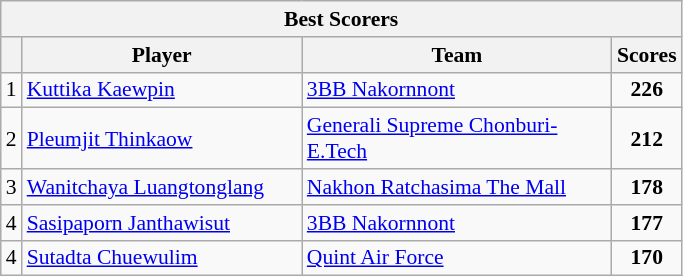<table class="wikitable sortable" style=font-size:90%>
<tr>
<th colspan=4>Best Scorers</th>
</tr>
<tr>
<th></th>
<th width=180>Player</th>
<th width=200>Team</th>
<th width=20>Scores</th>
</tr>
<tr>
<td align=center>1</td>
<td> <a href='#'>Kuttika Kaewpin</a></td>
<td><a href='#'>3BB Nakornnont</a></td>
<td align=center><strong>226</strong></td>
</tr>
<tr>
<td align=center>2</td>
<td> <a href='#'>Pleumjit Thinkaow</a></td>
<td><a href='#'>Generali Supreme Chonburi-E.Tech</a></td>
<td align=center><strong>212</strong></td>
</tr>
<tr>
<td align=center>3</td>
<td> <a href='#'>Wanitchaya Luangtonglang</a></td>
<td><a href='#'>Nakhon Ratchasima The Mall</a></td>
<td align=center><strong>178</strong></td>
</tr>
<tr>
<td align=center>4</td>
<td> <a href='#'>Sasipaporn Janthawisut</a></td>
<td><a href='#'>3BB Nakornnont</a></td>
<td align=center><strong>177</strong></td>
</tr>
<tr>
<td align=center>4</td>
<td> <a href='#'>Sutadta Chuewulim</a></td>
<td><a href='#'>Quint Air Force</a></td>
<td align=center><strong>170</strong></td>
</tr>
</table>
